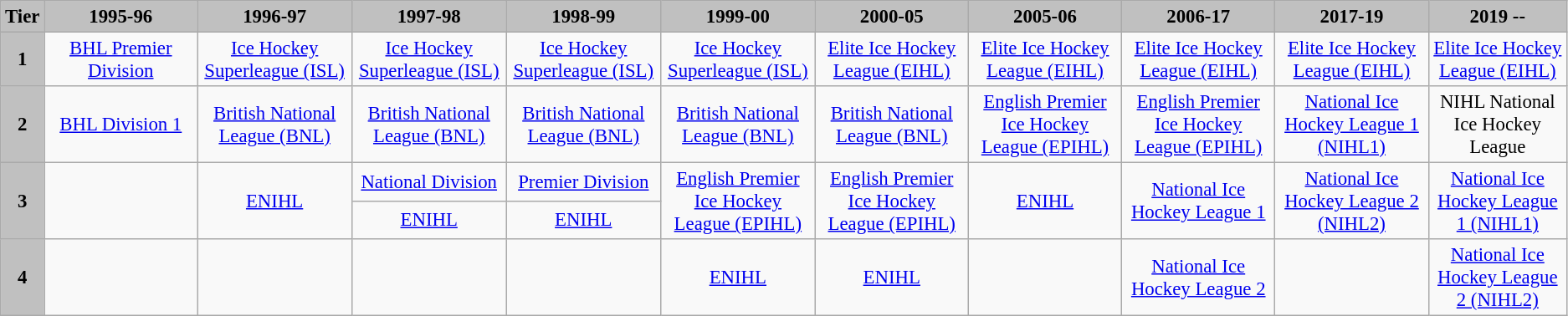<table class="wikitable" style="font-size: 95%; text-align:center">
<tr>
<th ! style="width:1%; background:silver;"><strong>Tier</strong></th>
<th ! style="width:10%; background:silver;"><strong>1995-96</strong></th>
<th ! style="width:10%; background:silver;"><strong>1996-97</strong></th>
<th ! style="width:10%; background:silver;"><strong>1997-98</strong></th>
<th ! style="width:10%; background:silver;"><strong>1998-99</strong></th>
<th ! style="width:10%; background:silver;"><strong>1999-00</strong></th>
<th ! style="width:10%; background:silver;"><strong>2000-05</strong></th>
<th ! style="width:10%; background:silver;"><strong>2005-06</strong></th>
<th ! style="width:10%; background:silver;"><strong>2006-17</strong></th>
<th ! style="width:10%; background:silver;"><strong>2017-19</strong></th>
<th ! style="width:10%; background:silver;"><strong>2019 --</strong></th>
</tr>
<tr>
<td ! style="width:1%; background:silver;"><strong>1</strong></td>
<td><a href='#'>BHL Premier Division</a></td>
<td><a href='#'>Ice Hockey Superleague (ISL)</a></td>
<td><a href='#'>Ice Hockey Superleague (ISL)</a></td>
<td><a href='#'>Ice Hockey Superleague (ISL)</a></td>
<td><a href='#'>Ice Hockey Superleague (ISL)</a></td>
<td><a href='#'>Elite Ice Hockey League (EIHL)</a></td>
<td><a href='#'>Elite Ice Hockey League (EIHL)</a></td>
<td><a href='#'>Elite Ice Hockey League (EIHL)</a></td>
<td><a href='#'>Elite Ice Hockey League (EIHL)</a></td>
<td><a href='#'>Elite Ice Hockey League (EIHL)</a></td>
</tr>
<tr>
<td ! style="width:1%; background:silver;"><strong>2</strong></td>
<td><a href='#'>BHL Division 1</a></td>
<td><a href='#'>British National League (BNL)</a></td>
<td><a href='#'>British National League (BNL)</a></td>
<td><a href='#'>British National League (BNL)</a></td>
<td><a href='#'>British National League (BNL)</a></td>
<td><a href='#'>British National League (BNL)</a></td>
<td><a href='#'>English Premier Ice Hockey League (EPIHL)</a></td>
<td><a href='#'>English Premier Ice Hockey League (EPIHL)</a></td>
<td><a href='#'>National Ice Hockey League 1 (NIHL1)</a></td>
<td>NIHL National Ice Hockey League</td>
</tr>
<tr>
<td ! style="width:1%; background:silver;" rowspan="2"><strong>3</strong></td>
<td rowspan="2"></td>
<td rowspan="2"><a href='#'>ENIHL</a></td>
<td><a href='#'>National Division</a></td>
<td><a href='#'>Premier Division</a></td>
<td rowspan="2"><a href='#'>English Premier Ice Hockey League (EPIHL)</a></td>
<td rowspan="2"><a href='#'>English Premier Ice Hockey League (EPIHL)</a></td>
<td rowspan="2"><a href='#'>ENIHL</a></td>
<td rowspan="2"><a href='#'>National Ice Hockey League 1</a></td>
<td rowspan="2"><a href='#'>National Ice Hockey League 2 (NIHL2)</a></td>
<td rowspan="2"><a href='#'>National Ice Hockey League 1 (NIHL1)</a></td>
</tr>
<tr>
<td><a href='#'>ENIHL</a></td>
<td><a href='#'>ENIHL</a></td>
</tr>
<tr>
<td ! style="width:1%; background:silver;"><strong>4</strong></td>
<td></td>
<td></td>
<td></td>
<td></td>
<td><a href='#'>ENIHL</a></td>
<td><a href='#'>ENIHL</a></td>
<td></td>
<td><a href='#'>National Ice Hockey League 2</a></td>
<td></td>
<td><a href='#'>National Ice Hockey League 2 (NIHL2)</a></td>
</tr>
</table>
